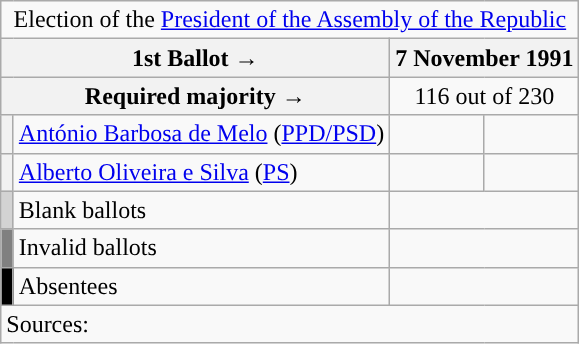<table class="wikitable" style="text-align:center;">
<tr>
<td colspan="4" align="center">Election of the <a href='#'>President of the Assembly of the Republic</a></td>
</tr>
<tr>
<th colspan="2" width="225px">1st Ballot →</th>
<th colspan="2">7 November 1991</th>
</tr>
<tr>
<th colspan="2">Required majority →</th>
<td colspan="2">116 out of 230</td>
</tr>
<tr>
<th width="1px" style="background:"></th>
<td align="left"><a href='#'>António Barbosa de Melo</a> (<a href='#'>PPD/PSD</a>)</td>
<td></td>
<td></td>
</tr>
<tr>
<th width="1px" style="background:"></th>
<td align="left"><a href='#'>Alberto Oliveira e Silva</a> (<a href='#'>PS</a>)</td>
<td></td>
<td></td>
</tr>
<tr>
<th style="background:lightgray;"></th>
<td align="left">Blank ballots</td>
<td colspan="2"></td>
</tr>
<tr>
<th style="background:gray;"></th>
<td align="left">Invalid ballots</td>
<td colspan="2"></td>
</tr>
<tr>
<th style="background:black;"></th>
<td align="left">Absentees</td>
<td colspan="2"></td>
</tr>
<tr>
<td align="left" colspan="4">Sources:</td>
</tr>
</table>
